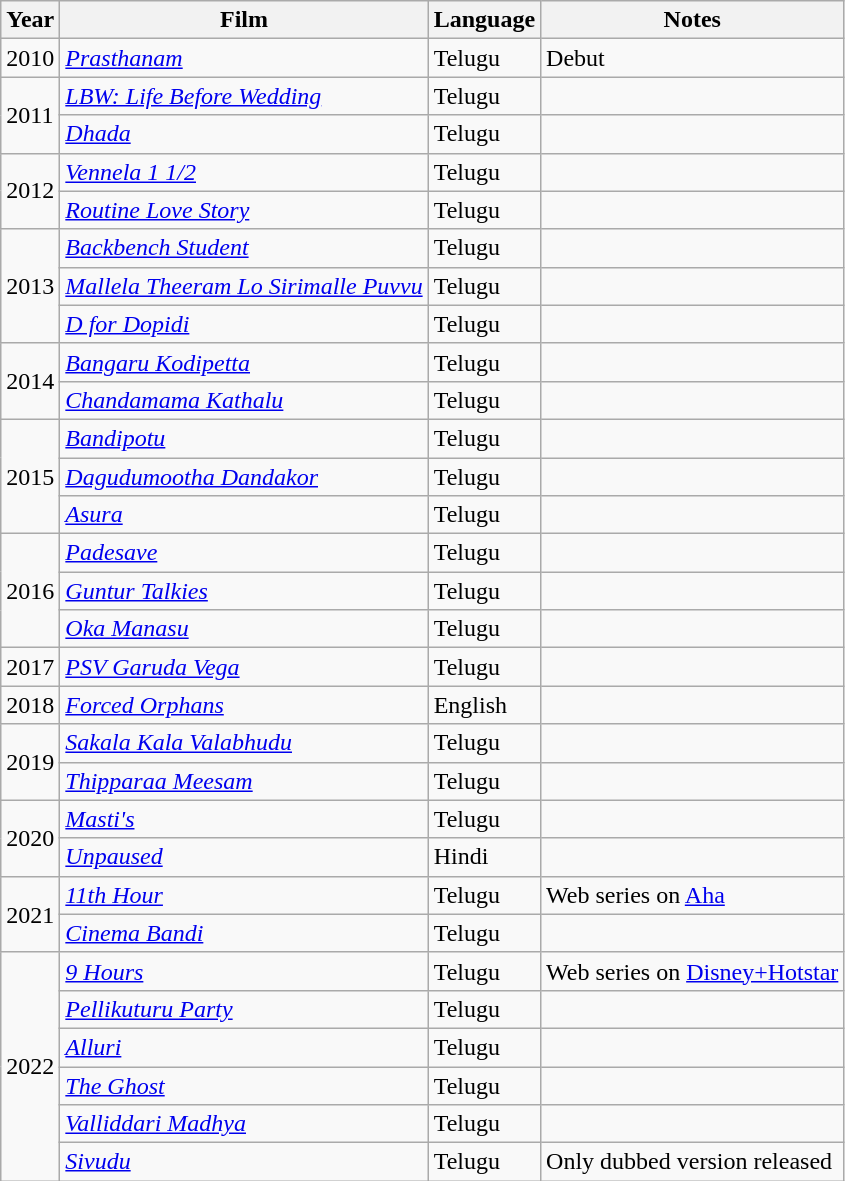<table class="wikitable">
<tr>
<th>Year</th>
<th>Film</th>
<th>Language</th>
<th>Notes</th>
</tr>
<tr>
<td>2010</td>
<td><em><a href='#'>Prasthanam</a></em></td>
<td>Telugu</td>
<td>Debut</td>
</tr>
<tr>
<td rowspan="2">2011</td>
<td><em><a href='#'>LBW: Life Before Wedding</a></em></td>
<td>Telugu</td>
<td></td>
</tr>
<tr>
<td><em><a href='#'>Dhada</a></em></td>
<td>Telugu</td>
<td></td>
</tr>
<tr>
<td rowspan="2">2012</td>
<td><em><a href='#'>Vennela 1 1/2</a></em></td>
<td>Telugu</td>
<td></td>
</tr>
<tr>
<td><em><a href='#'>Routine Love Story</a></em></td>
<td>Telugu</td>
<td></td>
</tr>
<tr>
<td rowspan="3">2013</td>
<td><em><a href='#'>Backbench Student</a></em></td>
<td>Telugu</td>
<td></td>
</tr>
<tr>
<td><em><a href='#'>Mallela Theeram Lo Sirimalle Puvvu</a></em></td>
<td>Telugu</td>
<td></td>
</tr>
<tr>
<td><em><a href='#'>D for Dopidi</a></em></td>
<td>Telugu</td>
<td></td>
</tr>
<tr>
<td rowspan="2">2014</td>
<td><em><a href='#'>Bangaru Kodipetta</a></em></td>
<td>Telugu</td>
<td></td>
</tr>
<tr>
<td><em><a href='#'>Chandamama Kathalu</a></em></td>
<td>Telugu</td>
<td></td>
</tr>
<tr>
<td rowspan="3">2015</td>
<td><em><a href='#'>Bandipotu</a></em></td>
<td>Telugu</td>
<td></td>
</tr>
<tr>
<td><em><a href='#'>Dagudumootha Dandakor</a></em></td>
<td>Telugu</td>
<td></td>
</tr>
<tr>
<td><em><a href='#'>Asura</a></em></td>
<td>Telugu</td>
<td></td>
</tr>
<tr>
<td rowspan="3">2016</td>
<td><em><a href='#'>Padesave</a></em></td>
<td>Telugu</td>
<td></td>
</tr>
<tr>
<td><em><a href='#'>Guntur Talkies</a></em></td>
<td>Telugu</td>
<td></td>
</tr>
<tr>
<td><em><a href='#'>Oka Manasu</a></em></td>
<td>Telugu</td>
<td></td>
</tr>
<tr>
<td>2017</td>
<td><em><a href='#'>PSV Garuda Vega</a></em></td>
<td>Telugu</td>
<td></td>
</tr>
<tr>
<td>2018</td>
<td><em><a href='#'>Forced Orphans</a></em></td>
<td>English</td>
<td></td>
</tr>
<tr>
<td rowspan="2">2019</td>
<td><em><a href='#'>Sakala Kala Valabhudu</a></em></td>
<td>Telugu</td>
<td></td>
</tr>
<tr>
<td><em><a href='#'>Thipparaa Meesam</a></em></td>
<td>Telugu</td>
<td></td>
</tr>
<tr>
<td rowspan="2">2020</td>
<td><em><a href='#'>Masti's</a></em></td>
<td>Telugu</td>
<td></td>
</tr>
<tr>
<td><em><a href='#'>Unpaused</a></em></td>
<td>Hindi</td>
<td></td>
</tr>
<tr>
<td rowspan="2">2021</td>
<td><em><a href='#'>11th Hour</a></em></td>
<td>Telugu</td>
<td>Web series on <a href='#'>Aha</a></td>
</tr>
<tr>
<td><em><a href='#'>Cinema Bandi</a></em></td>
<td>Telugu</td>
<td></td>
</tr>
<tr>
<td rowspan="6">2022</td>
<td><em><a href='#'>9 Hours</a></em></td>
<td>Telugu</td>
<td>Web series on <a href='#'>Disney+Hotstar</a></td>
</tr>
<tr>
<td><em><a href='#'>Pellikuturu Party</a></em></td>
<td>Telugu</td>
<td></td>
</tr>
<tr>
<td><em><a href='#'>Alluri</a></em></td>
<td>Telugu</td>
<td></td>
</tr>
<tr>
<td><em><a href='#'>The Ghost</a></em></td>
<td>Telugu</td>
<td></td>
</tr>
<tr>
<td><em><a href='#'>Valliddari Madhya</a></em></td>
<td>Telugu</td>
<td></td>
</tr>
<tr>
<td><em><a href='#'>Sivudu</a></em></td>
<td>Telugu</td>
<td>Only dubbed version released</td>
</tr>
</table>
